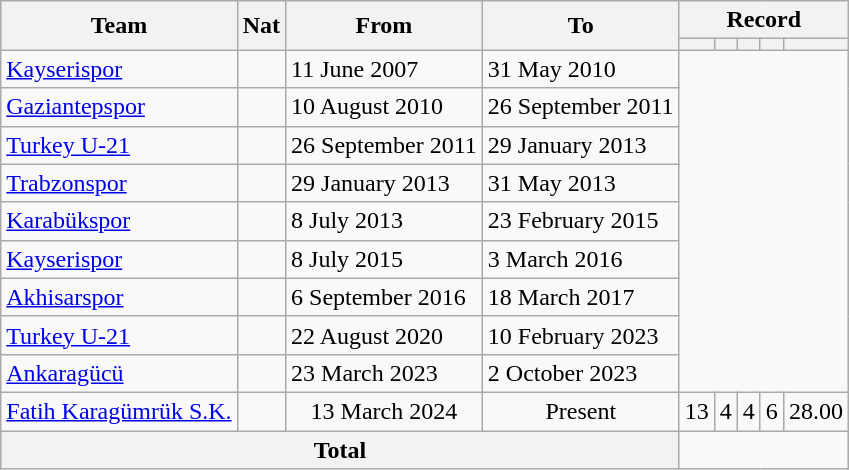<table class="wikitable" style="text-align: center">
<tr>
<th rowspan="2">Team</th>
<th rowspan="2">Nat</th>
<th rowspan="2">From</th>
<th rowspan="2">To</th>
<th colspan="8">Record</th>
</tr>
<tr>
<th></th>
<th></th>
<th></th>
<th></th>
<th></th>
</tr>
<tr>
<td align="left"><a href='#'>Kayserispor</a></td>
<td></td>
<td align="left">11 June 2007</td>
<td align="left">31 May 2010<br></td>
</tr>
<tr>
<td align=left><a href='#'>Gaziantepspor</a></td>
<td></td>
<td align="left">10 August 2010</td>
<td align="left">26 September 2011<br></td>
</tr>
<tr>
<td align=left><a href='#'>Turkey U-21</a></td>
<td></td>
<td align="left">26 September 2011</td>
<td align="left">29 January 2013<br></td>
</tr>
<tr>
<td align=left><a href='#'>Trabzonspor</a></td>
<td></td>
<td align="left">29 January 2013</td>
<td align="left">31 May 2013<br></td>
</tr>
<tr>
<td align=left><a href='#'>Karabükspor</a></td>
<td></td>
<td align="left">8 July 2013</td>
<td align="left">23 February 2015<br></td>
</tr>
<tr>
<td align="left"><a href='#'>Kayserispor</a></td>
<td></td>
<td align="left">8 July 2015</td>
<td align="left">3 March 2016<br></td>
</tr>
<tr>
<td align="left"><a href='#'>Akhisarspor</a></td>
<td></td>
<td align="left">6 September 2016</td>
<td align="left">18 March 2017<br></td>
</tr>
<tr>
<td align="left"><a href='#'>Turkey U-21</a></td>
<td></td>
<td align="left">22 August 2020</td>
<td align="left">10 February 2023<br></td>
</tr>
<tr>
<td align="left"><a href='#'>Ankaragücü</a></td>
<td></td>
<td align="left">23 March 2023</td>
<td align="left">2 October	2023<br></td>
</tr>
<tr>
<td><a href='#'>Fatih Karagümrük S.K.</a></td>
<td></td>
<td>13 March 2024</td>
<td>Present</td>
<td>13</td>
<td>4</td>
<td>4</td>
<td>6</td>
<td>28.00</td>
</tr>
<tr>
<th colspan="4">Total<br></th>
</tr>
</table>
